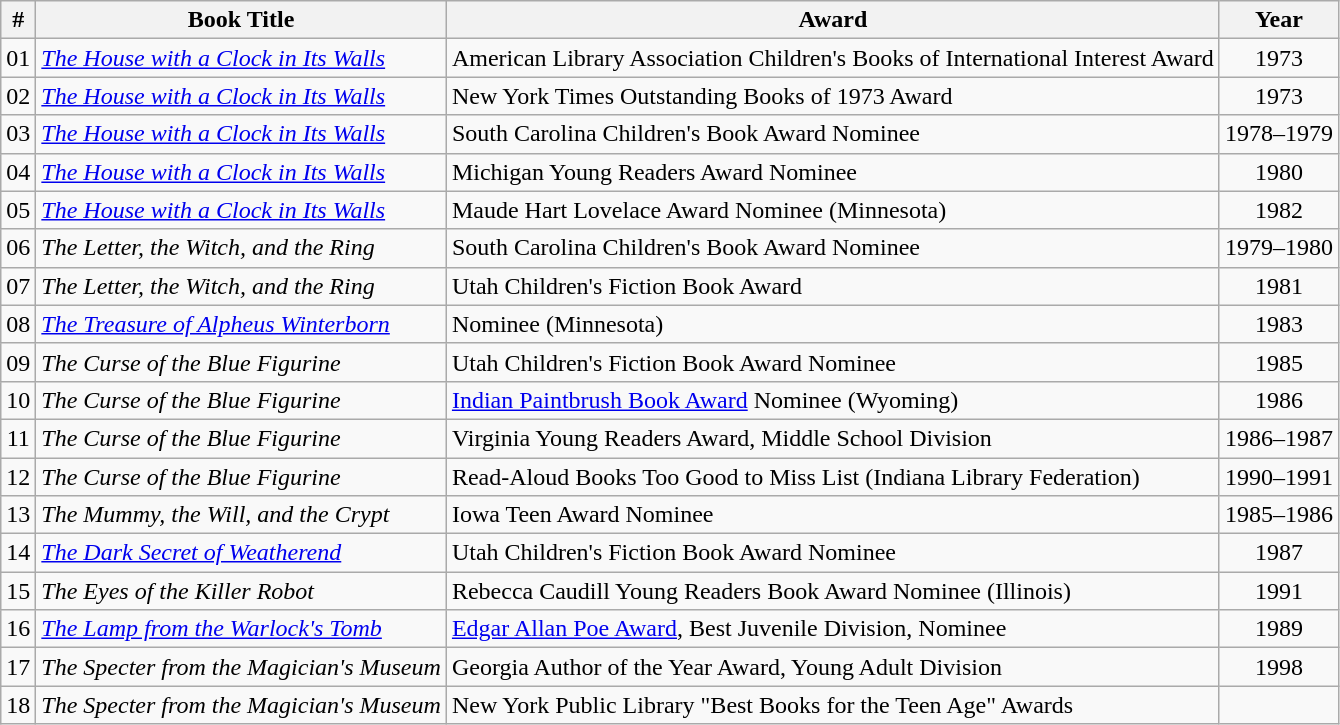<table class="wikitable sortable" style="white-space:nowrap">
<tr>
<th>#</th>
<th>Book Title</th>
<th>Award</th>
<th>Year</th>
</tr>
<tr>
<td style="text-align:center">01</td>
<td><em><a href='#'>The House with a Clock in Its Walls</a></em></td>
<td>American Library Association Children's Books of International Interest Award</td>
<td style="text-align:center">1973</td>
</tr>
<tr>
<td style="text-align:center">02</td>
<td><em><a href='#'>The House with a Clock in Its Walls</a></em></td>
<td>New York Times Outstanding Books of 1973 Award</td>
<td style="text-align:center">1973</td>
</tr>
<tr>
<td style="text-align:center">03</td>
<td><em><a href='#'>The House with a Clock in Its Walls</a></em></td>
<td>South Carolina Children's Book Award Nominee</td>
<td style="text-align:center">1978–1979</td>
</tr>
<tr>
<td style="text-align:center">04</td>
<td><em><a href='#'>The House with a Clock in Its Walls</a></em></td>
<td>Michigan Young Readers Award Nominee</td>
<td style="text-align:center">1980</td>
</tr>
<tr>
<td style="text-align:center">05</td>
<td><em><a href='#'>The House with a Clock in Its Walls</a></em></td>
<td>Maude Hart Lovelace Award Nominee (Minnesota)</td>
<td style="text-align:center">1982</td>
</tr>
<tr>
<td style="text-align:center">06</td>
<td><em>The Letter, the Witch, and the Ring</em></td>
<td>South Carolina Children's Book Award Nominee</td>
<td style="text-align:center">1979–1980</td>
</tr>
<tr>
<td style="text-align:center">07</td>
<td><em>The Letter, the Witch, and the Ring</em></td>
<td>Utah Children's Fiction Book Award</td>
<td style="text-align:center">1981</td>
</tr>
<tr>
<td style="text-align:center">08</td>
<td><em><a href='#'>The Treasure of Alpheus Winterborn</a></em></td>
<td> Nominee (Minnesota)</td>
<td style="text-align:center">1983</td>
</tr>
<tr>
<td style="text-align:center">09</td>
<td><em>The Curse of the Blue Figurine</em></td>
<td>Utah Children's Fiction Book Award Nominee</td>
<td style="text-align:center">1985</td>
</tr>
<tr>
<td style="text-align:center">10</td>
<td><em>The Curse of the Blue Figurine</em></td>
<td><a href='#'>Indian Paintbrush Book Award</a> Nominee (Wyoming)</td>
<td style="text-align:center">1986</td>
</tr>
<tr>
<td style="text-align:center">11</td>
<td><em>The Curse of the Blue Figurine</em></td>
<td>Virginia Young Readers Award, Middle School Division</td>
<td style="text-align:center">1986–1987</td>
</tr>
<tr>
<td style="text-align:center">12</td>
<td><em>The Curse of the Blue Figurine</em></td>
<td>Read-Aloud Books Too Good to Miss List (Indiana Library Federation)</td>
<td style="text-align:center">1990–1991</td>
</tr>
<tr>
<td style="text-align:center">13</td>
<td><em>The Mummy, the Will, and the Crypt</em></td>
<td>Iowa Teen Award Nominee</td>
<td style="text-align:center">1985–1986</td>
</tr>
<tr>
<td style="text-align:center">14</td>
<td><em><a href='#'>The Dark Secret of Weatherend</a></em></td>
<td>Utah Children's Fiction Book Award Nominee</td>
<td style="text-align:center">1987</td>
</tr>
<tr>
<td style="text-align:center">15</td>
<td><em>The Eyes of the Killer Robot</em></td>
<td>Rebecca Caudill Young Readers Book Award Nominee (Illinois)</td>
<td style="text-align:center">1991</td>
</tr>
<tr>
<td style="text-align:center">16</td>
<td><em><a href='#'>The Lamp from the Warlock's Tomb</a></em></td>
<td><a href='#'>Edgar Allan Poe Award</a>, Best Juvenile Division, Nominee</td>
<td style="text-align:center">1989</td>
</tr>
<tr>
<td style="text-align:center">17</td>
<td><em>The Specter from the Magician's Museum</em></td>
<td>Georgia Author of the Year Award, Young Adult Division</td>
<td style="text-align:center">1998</td>
</tr>
<tr>
<td style="text-align:center">18</td>
<td><em>The Specter from the Magician's Museum</em></td>
<td>New York Public Library "Best Books for the Teen Age" Awards</td>
<td style="text-align:center"></td>
</tr>
</table>
